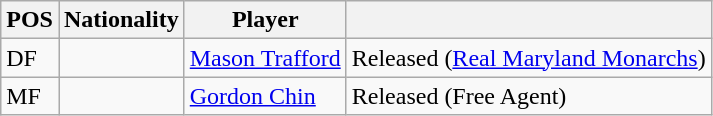<table class="wikitable">
<tr>
<th>POS</th>
<th>Nationality</th>
<th>Player</th>
<th></th>
</tr>
<tr>
<td>DF</td>
<td></td>
<td><a href='#'>Mason Trafford</a></td>
<td>Released (<a href='#'>Real Maryland Monarchs</a>)</td>
</tr>
<tr>
<td>MF</td>
<td></td>
<td><a href='#'>Gordon Chin</a></td>
<td>Released (Free Agent)</td>
</tr>
</table>
